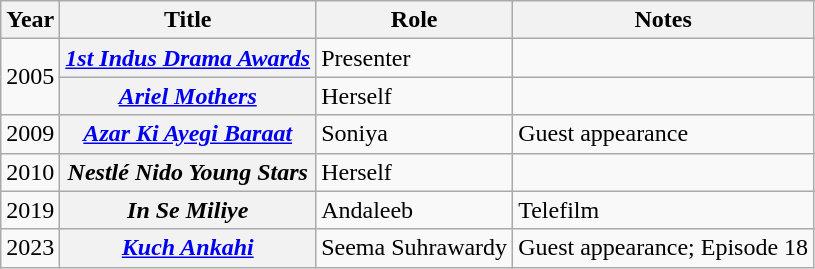<table class="wikitable plainrowheaders">
<tr style="text-align:center;">
<th scope="col">Year</th>
<th scope="col">Title</th>
<th scope="col">Role</th>
<th class="unsortable" scope="col">Notes</th>
</tr>
<tr>
<td rowspan="2">2005</td>
<th scope="row"><em><a href='#'>1st Indus Drama Awards</a></em></th>
<td>Presenter</td>
<td></td>
</tr>
<tr>
<th scope="row"><em><a href='#'>Ariel Mothers</a></em></th>
<td>Herself</td>
<td></td>
</tr>
<tr>
<td>2009</td>
<th scope="row"><em><a href='#'>Azar Ki Ayegi Baraat</a></em></th>
<td>Soniya</td>
<td>Guest appearance</td>
</tr>
<tr>
<td>2010</td>
<th scope="row"><em>Nestlé Nido Young Stars</em></th>
<td>Herself</td>
<td></td>
</tr>
<tr>
<td>2019</td>
<th scope="row"><em>In Se Miliye</em></th>
<td>Andaleeb</td>
<td>Telefilm</td>
</tr>
<tr>
<td>2023</td>
<th scope="row"><em><a href='#'>Kuch Ankahi</a></em></th>
<td>Seema Suhrawardy</td>
<td>Guest appearance; Episode 18</td>
</tr>
</table>
